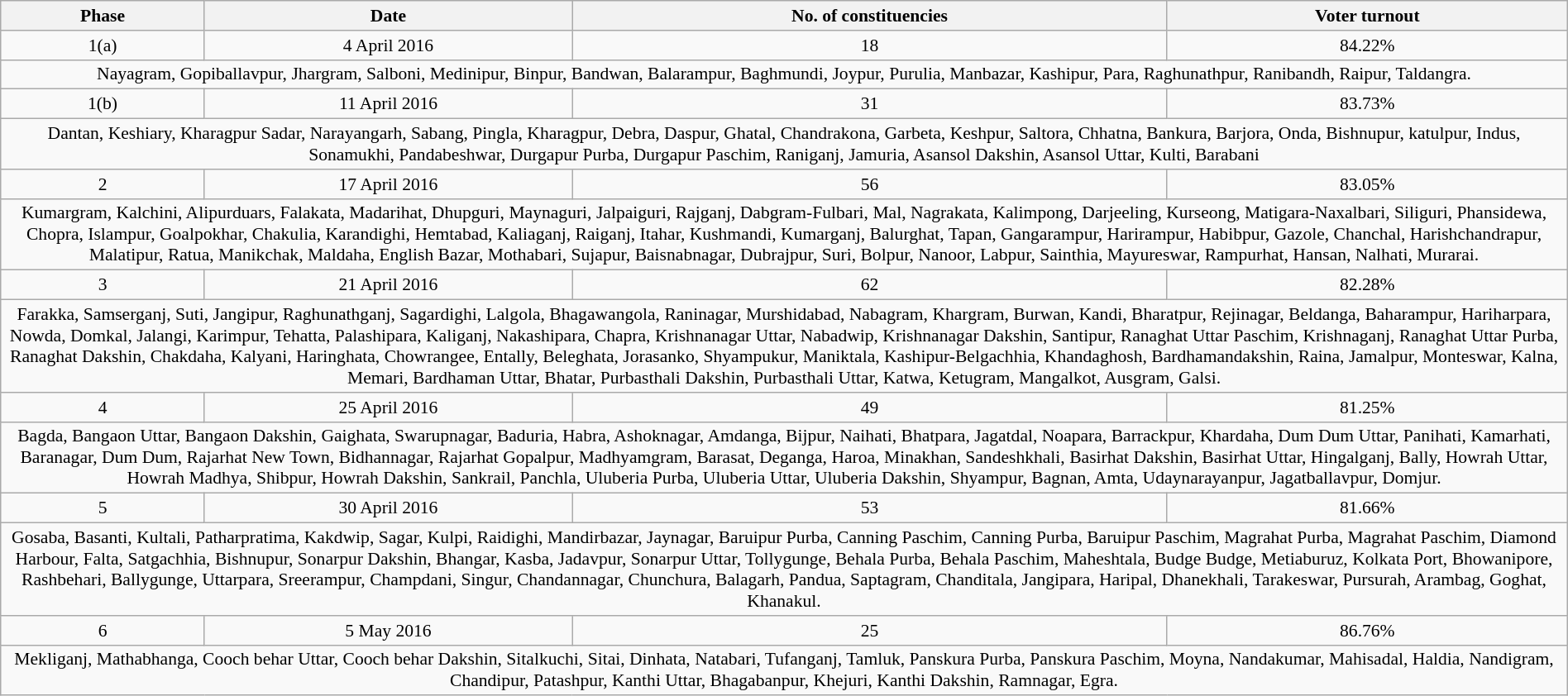<table class="wikitable" style="width: 100%;font-size: 90%;">
<tr>
<th>Phase</th>
<th>Date</th>
<th>No. of constituencies</th>
<th>Voter turnout</th>
</tr>
<tr style="text-align:center">
<td>1(a)</td>
<td>4 April 2016</td>
<td>18</td>
<td>84.22%</td>
</tr>
<tr style="text-align:center">
<td colspan="4">Nayagram, Gopiballavpur, Jhargram, Salboni, Medinipur, Binpur, Bandwan, Balarampur, Baghmundi, Joypur, Purulia, Manbazar, Kashipur, Para, Raghunathpur, Ranibandh, Raipur, Taldangra.</td>
</tr>
<tr style="text-align:center">
<td>1(b)</td>
<td>11 April 2016</td>
<td>31</td>
<td>83.73%</td>
</tr>
<tr style="text-align:center">
<td colspan="4">Dantan, Keshiary, Kharagpur Sadar, Narayangarh, Sabang, Pingla, Kharagpur, Debra, Daspur, Ghatal, Chandrakona, Garbeta, Keshpur, Saltora, Chhatna, Bankura, Barjora, Onda, Bishnupur, katulpur, Indus, Sonamukhi, Pandabeshwar, Durgapur Purba, Durgapur Paschim, Raniganj, Jamuria, Asansol Dakshin, Asansol Uttar, Kulti, Barabani</td>
</tr>
<tr style="text-align:center">
<td>2</td>
<td>17 April 2016</td>
<td>56</td>
<td>83.05%</td>
</tr>
<tr style="text-align:center">
<td colspan="4">Kumargram, Kalchini, Alipurduars, Falakata, Madarihat, Dhupguri, Maynaguri, Jalpaiguri, Rajganj, Dabgram-Fulbari, Mal, Nagrakata, Kalimpong, Darjeeling, Kurseong, Matigara-Naxalbari, Siliguri, Phansidewa, Chopra, Islampur, Goalpokhar, Chakulia, Karandighi, Hemtabad, Kaliaganj, Raiganj, Itahar, Kushmandi, Kumarganj, Balurghat, Tapan, Gangarampur, Harirampur, Habibpur, Gazole, Chanchal, Harishchandrapur, Malatipur, Ratua, Manikchak, Maldaha, English Bazar, Mothabari, Sujapur, Baisnabnagar, Dubrajpur, Suri, Bolpur, Nanoor, Labpur, Sainthia, Mayureswar, Rampurhat, Hansan, Nalhati, Murarai.</td>
</tr>
<tr style="text-align:center">
<td>3</td>
<td>21 April 2016</td>
<td>62</td>
<td>82.28%</td>
</tr>
<tr style="text-align:center">
<td colspan="4">Farakka, Samserganj, Suti, Jangipur, Raghunathganj, Sagardighi, Lalgola, Bhagawangola, Raninagar, Murshidabad, Nabagram, Khargram, Burwan, Kandi, Bharatpur, Rejinagar, Beldanga, Baharampur, Hariharpara, Nowda, Domkal, Jalangi, Karimpur, Tehatta, Palashipara, Kaliganj, Nakashipara, Chapra, Krishnanagar Uttar, Nabadwip, Krishnanagar Dakshin, Santipur, Ranaghat Uttar Paschim, Krishnaganj, Ranaghat Uttar Purba, Ranaghat Dakshin, Chakdaha, Kalyani, Haringhata, Chowrangee, Entally, Beleghata, Jorasanko, Shyampukur, Maniktala, Kashipur-Belgachhia, Khandaghosh, Bardhamandakshin, Raina, Jamalpur, Monteswar, Kalna, Memari, Bardhaman Uttar, Bhatar, Purbasthali Dakshin, Purbasthali Uttar, Katwa, Ketugram, Mangalkot, Ausgram, Galsi.</td>
</tr>
<tr style="text-align:center">
<td>4</td>
<td>25 April 2016</td>
<td>49</td>
<td>81.25%</td>
</tr>
<tr style="text-align:center">
<td colspan="4">Bagda, Bangaon Uttar, Bangaon Dakshin, Gaighata, Swarupnagar, Baduria, Habra, Ashoknagar, Amdanga, Bijpur, Naihati, Bhatpara, Jagatdal, Noapara, Barrackpur, Khardaha, Dum Dum Uttar, Panihati, Kamarhati, Baranagar, Dum Dum, Rajarhat New Town, Bidhannagar, Rajarhat Gopalpur, Madhyamgram, Barasat, Deganga, Haroa, Minakhan, Sandeshkhali, Basirhat Dakshin, Basirhat Uttar, Hingalganj, Bally, Howrah Uttar, Howrah Madhya, Shibpur, Howrah Dakshin, Sankrail, Panchla, Uluberia Purba, Uluberia Uttar, Uluberia Dakshin, Shyampur, Bagnan, Amta, Udaynarayanpur, Jagatballavpur, Domjur.</td>
</tr>
<tr style="text-align:center">
<td>5</td>
<td>30 April 2016</td>
<td>53</td>
<td>81.66%</td>
</tr>
<tr style="text-align:center">
<td colspan="4">Gosaba, Basanti, Kultali, Patharpratima, Kakdwip, Sagar, Kulpi, Raidighi, Mandirbazar, Jaynagar, Baruipur Purba, Canning Paschim, Canning Purba, Baruipur Paschim, Magrahat Purba, Magrahat Paschim, Diamond Harbour, Falta, Satgachhia, Bishnupur, Sonarpur Dakshin, Bhangar, Kasba, Jadavpur, Sonarpur Uttar, Tollygunge, Behala Purba, Behala Paschim, Maheshtala, Budge Budge, Metiaburuz, Kolkata Port, Bhowanipore, Rashbehari, Ballygunge, Uttarpara, Sreerampur, Champdani, Singur, Chandannagar, Chunchura, Balagarh, Pandua, Saptagram, Chanditala, Jangipara, Haripal, Dhanekhali, Tarakeswar, Pursurah, Arambag, Goghat, Khanakul.</td>
</tr>
<tr style="text-align:center">
<td>6</td>
<td>5 May 2016</td>
<td>25</td>
<td>86.76%</td>
</tr>
<tr style="text-align:center">
<td colspan="4">Mekliganj, Mathabhanga, Cooch behar Uttar, Cooch behar Dakshin, Sitalkuchi, Sitai, Dinhata, Natabari, Tufanganj, Tamluk, Panskura Purba, Panskura Paschim, Moyna, Nandakumar, Mahisadal, Haldia, Nandigram, Chandipur, Patashpur, Kanthi Uttar, Bhagabanpur, Khejuri, Kanthi Dakshin, Ramnagar, Egra.</td>
</tr>
</table>
